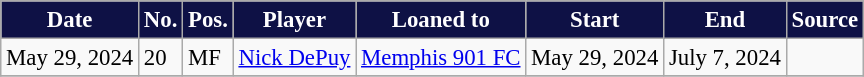<table class="wikitable sortable" style="text-align:center; font-size:95%; text-align:left;">
<tr>
<th style="background:#0E1145; color:#FFFFFF">Date</th>
<th style="background:#0E1145; color:#FFFFFF">No.</th>
<th style="background:#0E1145; color:#FFFFFF">Pos.</th>
<th style="background:#0E1145; color:#FFFFFF">Player</th>
<th style="background:#0E1145; color:#FFFFFF">Loaned to</th>
<th style="background:#0E1145; color:#FFFFFF">Start</th>
<th style="background:#0E1145; color:#FFFFFF">End</th>
<th style="background:#0E1145; color:#FFFFFF">Source</th>
</tr>
<tr>
<td>May 29, 2024</td>
<td>20</td>
<td>MF</td>
<td align="left"> <a href='#'>Nick DePuy</a></td>
<td align="left"> <a href='#'>Memphis 901 FC</a></td>
<td>May 29, 2024</td>
<td>July 7, 2024</td>
<td></td>
</tr>
<tr>
</tr>
</table>
